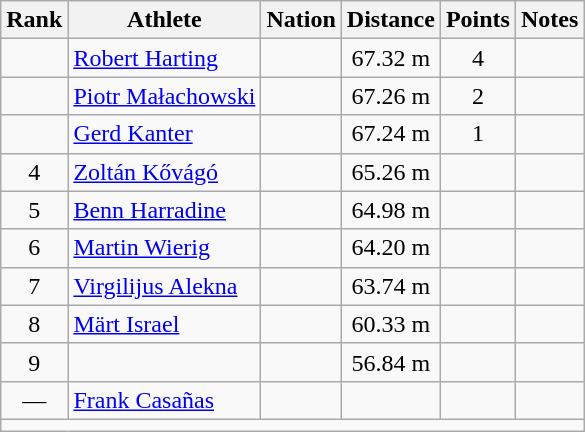<table class="wikitable mw-datatable sortable" style="text-align:center;">
<tr>
<th>Rank</th>
<th>Athlete</th>
<th>Nation</th>
<th>Distance</th>
<th>Points</th>
<th>Notes</th>
</tr>
<tr>
<td></td>
<td align=left><a href='#'>Robert Harting</a></td>
<td align=left></td>
<td>67.32 m</td>
<td>4</td>
<td></td>
</tr>
<tr>
<td></td>
<td align=left><a href='#'>Piotr Małachowski</a></td>
<td align=left></td>
<td>67.26 m</td>
<td>2</td>
<td></td>
</tr>
<tr>
<td></td>
<td align=left><a href='#'>Gerd Kanter</a></td>
<td align=left></td>
<td>67.24 m</td>
<td>1</td>
<td></td>
</tr>
<tr>
<td>4</td>
<td align=left><a href='#'>Zoltán Kővágó</a></td>
<td align=left></td>
<td>65.26 m</td>
<td></td>
<td></td>
</tr>
<tr>
<td>5</td>
<td align=left><a href='#'>Benn Harradine</a></td>
<td align=left></td>
<td>64.98 m</td>
<td></td>
<td></td>
</tr>
<tr>
<td>6</td>
<td align=left><a href='#'>Martin Wierig</a></td>
<td align=left></td>
<td>64.20 m</td>
<td></td>
<td></td>
</tr>
<tr>
<td>7</td>
<td align=left><a href='#'>Virgilijus Alekna</a></td>
<td align=left></td>
<td>63.74 m</td>
<td></td>
<td></td>
</tr>
<tr>
<td>8</td>
<td align=left><a href='#'>Märt Israel</a></td>
<td align=left></td>
<td>60.33 m</td>
<td></td>
<td></td>
</tr>
<tr>
<td>9</td>
<td align=left></td>
<td align=left></td>
<td>56.84 m</td>
<td></td>
<td></td>
</tr>
<tr>
<td>—</td>
<td align=left><a href='#'>Frank Casañas</a></td>
<td align=left></td>
<td></td>
<td></td>
<td></td>
</tr>
<tr class="sortbottom">
<td colspan=6></td>
</tr>
</table>
